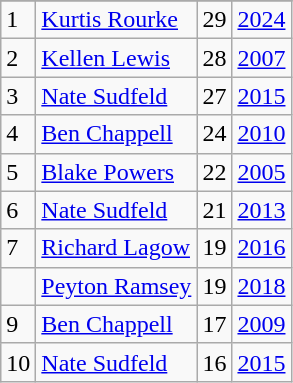<table class="wikitable">
<tr>
</tr>
<tr>
<td>1</td>
<td><a href='#'>Kurtis Rourke</a></td>
<td>29</td>
<td><a href='#'>2024</a></td>
</tr>
<tr>
<td>2</td>
<td><a href='#'>Kellen Lewis</a></td>
<td>28</td>
<td><a href='#'>2007</a></td>
</tr>
<tr>
<td>3</td>
<td><a href='#'>Nate Sudfeld</a></td>
<td>27</td>
<td><a href='#'>2015</a></td>
</tr>
<tr>
<td>4</td>
<td><a href='#'>Ben Chappell</a></td>
<td>24</td>
<td><a href='#'>2010</a></td>
</tr>
<tr>
<td>5</td>
<td><a href='#'>Blake Powers</a></td>
<td>22</td>
<td><a href='#'>2005</a></td>
</tr>
<tr>
<td>6</td>
<td><a href='#'>Nate Sudfeld</a></td>
<td>21</td>
<td><a href='#'>2013</a></td>
</tr>
<tr>
<td>7</td>
<td><a href='#'>Richard Lagow</a></td>
<td>19</td>
<td><a href='#'>2016</a></td>
</tr>
<tr>
<td></td>
<td><a href='#'>Peyton Ramsey</a></td>
<td>19</td>
<td><a href='#'>2018</a></td>
</tr>
<tr>
<td>9</td>
<td><a href='#'>Ben Chappell</a></td>
<td>17</td>
<td><a href='#'>2009</a></td>
</tr>
<tr>
<td>10</td>
<td><a href='#'>Nate Sudfeld</a></td>
<td>16</td>
<td><a href='#'>2015</a></td>
</tr>
</table>
